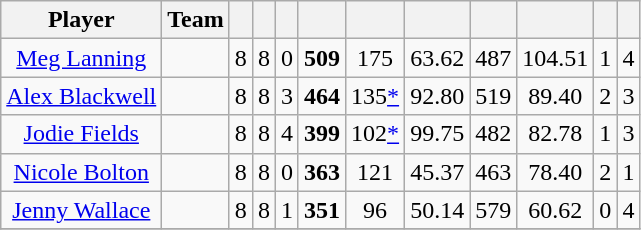<table class="wikitable sortable" style="text-align:center">
<tr>
<th class="unsortable">Player</th>
<th>Team</th>
<th></th>
<th></th>
<th></th>
<th></th>
<th></th>
<th></th>
<th></th>
<th></th>
<th></th>
<th></th>
</tr>
<tr>
<td><a href='#'>Meg Lanning</a></td>
<td style="text-align:left;"></td>
<td>8</td>
<td>8</td>
<td>0</td>
<td><strong>509</strong></td>
<td>175</td>
<td>63.62</td>
<td>487</td>
<td>104.51</td>
<td>1</td>
<td>4</td>
</tr>
<tr>
<td><a href='#'>Alex Blackwell</a></td>
<td style="text-align:left;"></td>
<td>8</td>
<td>8</td>
<td>3</td>
<td><strong>464</strong></td>
<td>135<a href='#'>*</a></td>
<td>92.80</td>
<td>519</td>
<td>89.40</td>
<td>2</td>
<td>3</td>
</tr>
<tr>
<td><a href='#'>Jodie Fields</a></td>
<td style="text-align:left;"></td>
<td>8</td>
<td>8</td>
<td>4</td>
<td><strong>399</strong></td>
<td>102<a href='#'>*</a></td>
<td>99.75</td>
<td>482</td>
<td>82.78</td>
<td>1</td>
<td>3</td>
</tr>
<tr>
<td><a href='#'>Nicole Bolton</a></td>
<td style="text-align:left;"></td>
<td>8</td>
<td>8</td>
<td>0</td>
<td><strong>363</strong></td>
<td>121</td>
<td>45.37</td>
<td>463</td>
<td>78.40</td>
<td>2</td>
<td>1</td>
</tr>
<tr>
<td><a href='#'>Jenny Wallace</a></td>
<td style="text-align:left;"></td>
<td>8</td>
<td>8</td>
<td>1</td>
<td><strong>351</strong></td>
<td>96</td>
<td>50.14</td>
<td>579</td>
<td>60.62</td>
<td>0</td>
<td>4</td>
</tr>
<tr>
</tr>
</table>
